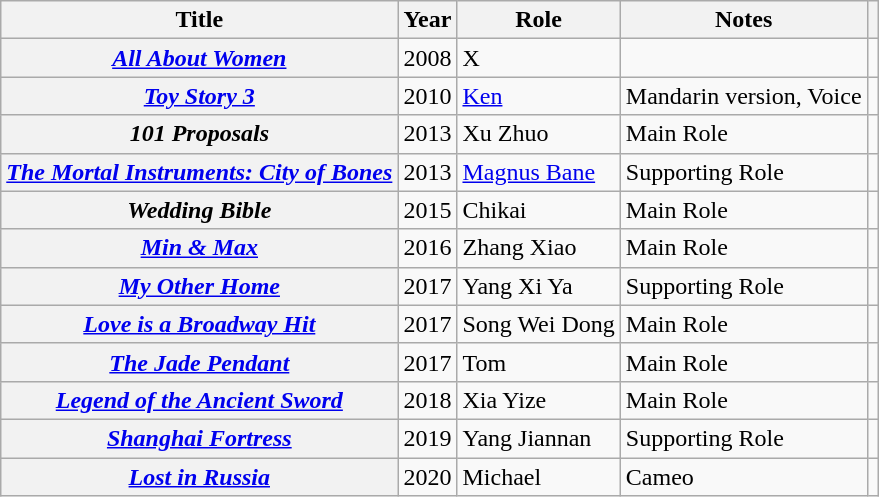<table class="wikitable plainrowheaders sortable">
<tr>
<th scope="col">Title</th>
<th scope="col">Year</th>
<th scope="col">Role</th>
<th scope="col">Notes</th>
<th scope="col" ! class="unsortable"></th>
</tr>
<tr>
<th scope="row"><em><a href='#'>All About Women</a></em></th>
<td>2008</td>
<td>X</td>
<td></td>
<td></td>
</tr>
<tr>
<th scope="row"><em><a href='#'>Toy Story 3</a></em></th>
<td>2010</td>
<td><a href='#'>Ken</a></td>
<td>Mandarin version, Voice </td>
<td></td>
</tr>
<tr>
<th scope="row"><em>101 Proposals</em></th>
<td>2013</td>
<td>Xu Zhuo</td>
<td>Main Role</td>
<td></td>
</tr>
<tr>
<th scope="row"><em><a href='#'>The Mortal Instruments: City of Bones</a></em></th>
<td>2013</td>
<td><a href='#'>Magnus Bane</a></td>
<td>Supporting Role</td>
<td></td>
</tr>
<tr>
<th scope="row"><em>Wedding Bible</em></th>
<td>2015</td>
<td>Chikai</td>
<td>Main Role</td>
<td></td>
</tr>
<tr>
<th scope="row"><em><a href='#'>Min & Max</a></em></th>
<td>2016</td>
<td>Zhang Xiao</td>
<td>Main Role</td>
<td></td>
</tr>
<tr>
<th scope="row"><em><a href='#'>My Other Home</a></em></th>
<td>2017</td>
<td>Yang Xi Ya</td>
<td>Supporting Role</td>
<td></td>
</tr>
<tr>
<th scope="row"><em><a href='#'>Love is a Broadway Hit</a></em></th>
<td>2017</td>
<td>Song Wei Dong</td>
<td>Main Role</td>
<td></td>
</tr>
<tr>
<th scope="row"><em><a href='#'>The Jade Pendant</a></em></th>
<td>2017</td>
<td>Tom</td>
<td>Main Role</td>
<td></td>
</tr>
<tr>
<th scope="row"><em><a href='#'>Legend of the Ancient Sword</a></em></th>
<td>2018</td>
<td>Xia Yize</td>
<td>Main Role</td>
<td></td>
</tr>
<tr>
<th scope="row"><em><a href='#'>Shanghai Fortress</a></em></th>
<td>2019</td>
<td>Yang Jiannan</td>
<td>Supporting Role</td>
<td></td>
</tr>
<tr>
<th scope="row"><em><a href='#'>Lost in Russia</a></em></th>
<td>2020</td>
<td>Michael</td>
<td>Cameo</td>
<td></td>
</tr>
</table>
